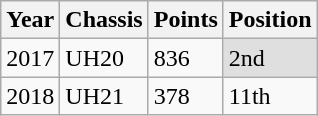<table class="wikitable">
<tr>
<th>Year</th>
<th>Chassis</th>
<th>Points</th>
<th>Position</th>
</tr>
<tr>
<td>2017</td>
<td>UH20</td>
<td>836</td>
<td style="background:#DFDFDF">2nd</td>
</tr>
<tr>
<td>2018</td>
<td>UH21</td>
<td>378</td>
<td>11th</td>
</tr>
</table>
